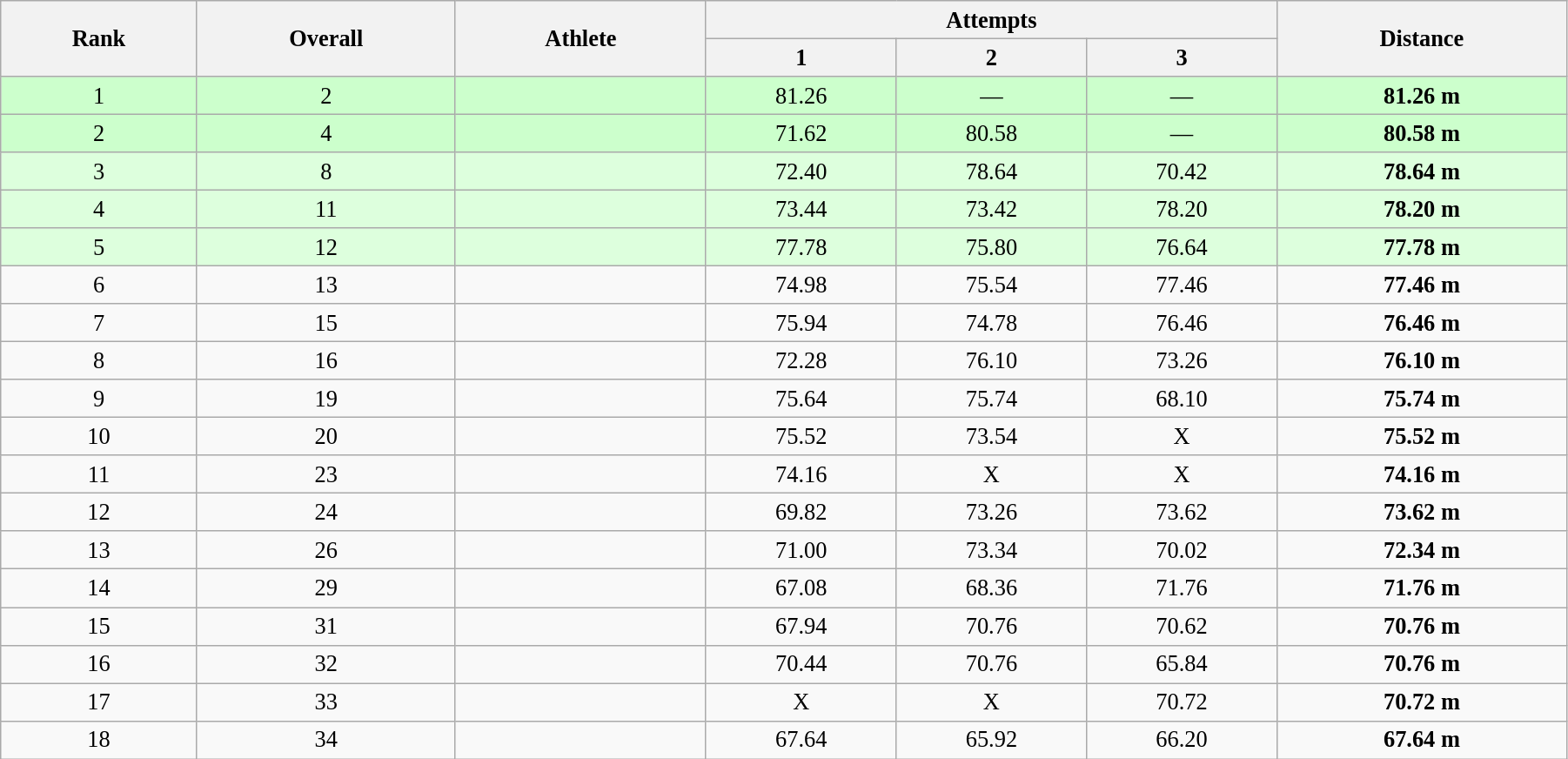<table class="wikitable" style=" text-align:center; font-size:110%;" width="95%">
<tr>
<th rowspan="2">Rank</th>
<th rowspan="2">Overall</th>
<th rowspan="2">Athlete</th>
<th colspan="3">Attempts</th>
<th rowspan="2">Distance</th>
</tr>
<tr>
<th>1</th>
<th>2</th>
<th>3</th>
</tr>
<tr style="background:#ccffcc;">
<td>1</td>
<td>2</td>
<td align=left></td>
<td>81.26</td>
<td>—</td>
<td>—</td>
<td><strong>81.26 m</strong></td>
</tr>
<tr style="background:#ccffcc;">
<td>2</td>
<td>4</td>
<td align=left></td>
<td>71.62</td>
<td>80.58</td>
<td>—</td>
<td><strong>80.58 m</strong></td>
</tr>
<tr style="background:#ddffdd;">
<td>3</td>
<td>8</td>
<td align=left></td>
<td>72.40</td>
<td>78.64</td>
<td>70.42</td>
<td><strong>78.64 m</strong></td>
</tr>
<tr style="background:#ddffdd;">
<td>4</td>
<td>11</td>
<td align=left></td>
<td>73.44</td>
<td>73.42</td>
<td>78.20</td>
<td><strong>78.20 m</strong></td>
</tr>
<tr style="background:#ddffdd;">
<td>5</td>
<td>12</td>
<td align=left></td>
<td>77.78</td>
<td>75.80</td>
<td>76.64</td>
<td><strong>77.78 m</strong></td>
</tr>
<tr>
<td>6</td>
<td>13</td>
<td align=left></td>
<td>74.98</td>
<td>75.54</td>
<td>77.46</td>
<td><strong>77.46 m</strong></td>
</tr>
<tr>
<td>7</td>
<td>15</td>
<td align=left></td>
<td>75.94</td>
<td>74.78</td>
<td>76.46</td>
<td><strong>76.46 m</strong></td>
</tr>
<tr>
<td>8</td>
<td>16</td>
<td align=left></td>
<td>72.28</td>
<td>76.10</td>
<td>73.26</td>
<td><strong>76.10 m</strong></td>
</tr>
<tr>
<td>9</td>
<td>19</td>
<td align=left></td>
<td>75.64</td>
<td>75.74</td>
<td>68.10</td>
<td><strong>75.74 m</strong></td>
</tr>
<tr>
<td>10</td>
<td>20</td>
<td align=left></td>
<td>75.52</td>
<td>73.54</td>
<td>X</td>
<td><strong>75.52 m</strong></td>
</tr>
<tr>
<td>11</td>
<td>23</td>
<td align=left></td>
<td>74.16</td>
<td>X</td>
<td>X</td>
<td><strong>74.16 m</strong></td>
</tr>
<tr>
<td>12</td>
<td>24</td>
<td align=left></td>
<td>69.82</td>
<td>73.26</td>
<td>73.62</td>
<td><strong>73.62 m</strong></td>
</tr>
<tr>
<td>13</td>
<td>26</td>
<td align=left></td>
<td>71.00</td>
<td>73.34</td>
<td>70.02</td>
<td><strong>72.34 m</strong></td>
</tr>
<tr>
<td>14</td>
<td>29</td>
<td align=left></td>
<td>67.08</td>
<td>68.36</td>
<td>71.76</td>
<td><strong>71.76 m</strong></td>
</tr>
<tr>
<td>15</td>
<td>31</td>
<td align=left></td>
<td>67.94</td>
<td>70.76</td>
<td>70.62</td>
<td><strong>70.76 m</strong></td>
</tr>
<tr>
<td>16</td>
<td>32</td>
<td align=left></td>
<td>70.44</td>
<td>70.76</td>
<td>65.84</td>
<td><strong>70.76 m</strong></td>
</tr>
<tr>
<td>17</td>
<td>33</td>
<td align=left></td>
<td>X</td>
<td>X</td>
<td>70.72</td>
<td><strong>70.72 m</strong></td>
</tr>
<tr>
<td>18</td>
<td>34</td>
<td align=left></td>
<td>67.64</td>
<td>65.92</td>
<td>66.20</td>
<td><strong>67.64 m</strong></td>
</tr>
</table>
